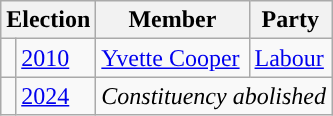<table class="wikitable">
<tr>
<th colspan=2>Election</th>
<th>Member</th>
<th>Party</th>
</tr>
<tr>
<td style="color:inherit;background-color: "></td>
<td><a href='#'>2010</a></td>
<td><a href='#'>Yvette Cooper</a></td>
<td><a href='#'>Labour</a></td>
</tr>
<tr>
<td></td>
<td><a href='#'>2024</a></td>
<td colspan="2"><em>Constituency abolished</em></td>
</tr>
</table>
